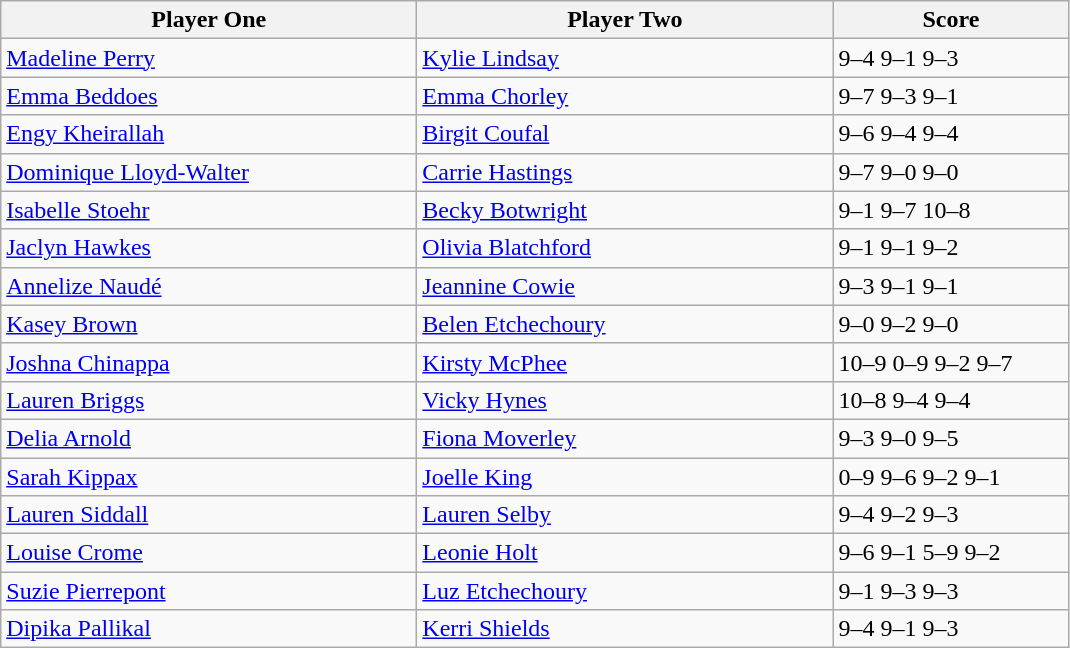<table class="wikitable">
<tr>
<th width=270>Player One</th>
<th width=270>Player Two</th>
<th width=150>Score</th>
</tr>
<tr>
<td> <a href='#'>Madeline Perry</a></td>
<td> <a href='#'>Kylie Lindsay</a></td>
<td>9–4 9–1 9–3</td>
</tr>
<tr>
<td> <a href='#'>Emma Beddoes</a></td>
<td> <a href='#'>Emma Chorley</a></td>
<td>9–7 9–3 9–1</td>
</tr>
<tr>
<td> <a href='#'>Engy Kheirallah</a></td>
<td> <a href='#'>Birgit Coufal</a></td>
<td>9–6 9–4 9–4</td>
</tr>
<tr>
<td> <a href='#'>Dominique Lloyd-Walter</a></td>
<td> <a href='#'>Carrie Hastings</a></td>
<td>9–7 9–0 9–0</td>
</tr>
<tr>
<td> <a href='#'>Isabelle Stoehr</a></td>
<td> <a href='#'>Becky Botwright</a></td>
<td>9–1 9–7 10–8</td>
</tr>
<tr>
<td> <a href='#'>Jaclyn Hawkes</a></td>
<td> <a href='#'>Olivia Blatchford</a></td>
<td>9–1 9–1 9–2</td>
</tr>
<tr>
<td> <a href='#'>Annelize Naudé</a></td>
<td> <a href='#'>Jeannine Cowie</a></td>
<td>9–3 9–1 9–1</td>
</tr>
<tr>
<td> <a href='#'>Kasey Brown</a></td>
<td> <a href='#'>Belen Etchechoury</a></td>
<td>9–0 9–2 9–0</td>
</tr>
<tr>
<td> <a href='#'>Joshna Chinappa</a></td>
<td> <a href='#'>Kirsty McPhee</a></td>
<td>10–9 0–9 9–2 9–7</td>
</tr>
<tr>
<td> <a href='#'>Lauren Briggs</a></td>
<td> <a href='#'>Vicky Hynes</a></td>
<td>10–8 9–4 9–4</td>
</tr>
<tr>
<td> <a href='#'>Delia Arnold</a></td>
<td> <a href='#'>Fiona Moverley</a></td>
<td>9–3 9–0 9–5</td>
</tr>
<tr>
<td> <a href='#'>Sarah Kippax</a></td>
<td> <a href='#'>Joelle King</a></td>
<td>0–9 9–6 9–2 9–1</td>
</tr>
<tr>
<td> <a href='#'>Lauren Siddall</a></td>
<td> <a href='#'>Lauren Selby</a></td>
<td>9–4 9–2 9–3</td>
</tr>
<tr>
<td> <a href='#'>Louise Crome</a></td>
<td> <a href='#'>Leonie Holt</a></td>
<td>9–6 9–1 5–9 9–2</td>
</tr>
<tr>
<td> <a href='#'>Suzie Pierrepont</a></td>
<td> <a href='#'>Luz Etchechoury</a></td>
<td>9–1 9–3 9–3</td>
</tr>
<tr>
<td> <a href='#'>Dipika Pallikal</a></td>
<td> <a href='#'>Kerri Shields</a></td>
<td>9–4 9–1 9–3</td>
</tr>
</table>
